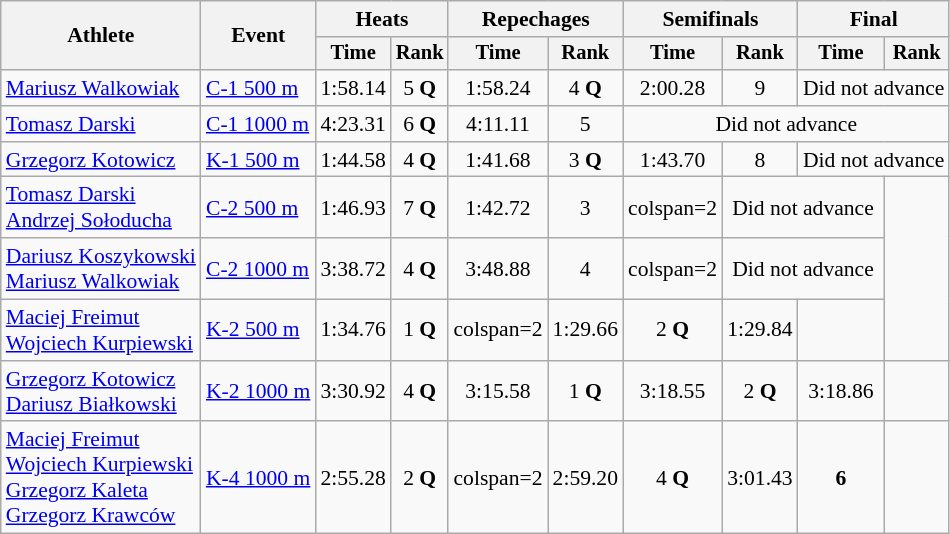<table class="wikitable" style="font-size:90%">
<tr>
<th rowspan=2>Athlete</th>
<th rowspan=2>Event</th>
<th colspan=2>Heats</th>
<th colspan=2>Repechages</th>
<th colspan=2>Semifinals</th>
<th colspan=2>Final</th>
</tr>
<tr style="font-size:95%">
<th>Time</th>
<th>Rank</th>
<th>Time</th>
<th>Rank</th>
<th>Time</th>
<th>Rank</th>
<th>Time</th>
<th>Rank</th>
</tr>
<tr align=center>
<td align=left><a href='#'>Mariusz Walkowiak</a></td>
<td align=left><a href='#'>C-1 500 m</a></td>
<td>1:58.14</td>
<td>5 <strong>Q</strong></td>
<td>1:58.24</td>
<td>4 <strong>Q</strong></td>
<td>2:00.28</td>
<td>9</td>
<td colspan=2>Did not advance</td>
</tr>
<tr align=center>
<td align=left><a href='#'>Tomasz Darski</a></td>
<td align=left><a href='#'>C-1 1000 m</a></td>
<td>4:23.31</td>
<td>6 <strong>Q</strong></td>
<td>4:11.11</td>
<td>5</td>
<td colspan=5>Did not advance</td>
</tr>
<tr align=center>
<td align=left><a href='#'>Grzegorz Kotowicz</a></td>
<td align=left><a href='#'>K-1 500 m</a></td>
<td>1:44.58</td>
<td>4 <strong>Q</strong></td>
<td>1:41.68</td>
<td>3 <strong>Q</strong></td>
<td>1:43.70</td>
<td>8</td>
<td colspan=2>Did not advance</td>
</tr>
<tr align=center>
<td align=left><a href='#'>Tomasz Darski</a><br> <a href='#'>Andrzej Sołoducha</a></td>
<td align=left><a href='#'>C-2 500 m</a></td>
<td>1:46.93</td>
<td>7 <strong>Q</strong></td>
<td>1:42.72</td>
<td>3</td>
<td>colspan=2 </td>
<td colspan=2>Did not advance</td>
</tr>
<tr align=center>
<td align=left><a href='#'>Dariusz Koszykowski</a><br> <a href='#'>Mariusz Walkowiak</a></td>
<td align=left><a href='#'>C-2 1000 m</a></td>
<td>3:38.72</td>
<td>4 <strong>Q</strong></td>
<td>3:48.88</td>
<td>4</td>
<td>colspan=2 </td>
<td colspan=2>Did not advance</td>
</tr>
<tr align=center>
<td align=left><a href='#'>Maciej Freimut</a><br><a href='#'>Wojciech Kurpiewski</a></td>
<td align=left><a href='#'>K-2 500 m</a></td>
<td>1:34.76</td>
<td>1 <strong>Q</strong></td>
<td>colspan=2 </td>
<td>1:29.66</td>
<td>2 <strong>Q</strong></td>
<td>1:29.84</td>
<td></td>
</tr>
<tr align=center>
<td align=left><a href='#'>Grzegorz Kotowicz</a><br><a href='#'>Dariusz Białkowski</a></td>
<td align=left><a href='#'>K-2 1000 m</a></td>
<td>3:30.92</td>
<td>4 <strong>Q</strong></td>
<td>3:15.58</td>
<td>1 <strong>Q</strong></td>
<td>3:18.55</td>
<td>2 <strong>Q</strong></td>
<td>3:18.86</td>
<td></td>
</tr>
<tr align=center>
<td align=left><a href='#'>Maciej Freimut</a><br> <a href='#'>Wojciech Kurpiewski</a><br><a href='#'>Grzegorz Kaleta</a><br><a href='#'>Grzegorz Krawców</a></td>
<td align=left><a href='#'>K-4 1000 m</a></td>
<td>2:55.28</td>
<td>2 <strong>Q</strong></td>
<td>colspan=2 </td>
<td>2:59.20</td>
<td>4 <strong>Q</strong></td>
<td>3:01.43</td>
<td><strong>6</strong></td>
</tr>
</table>
